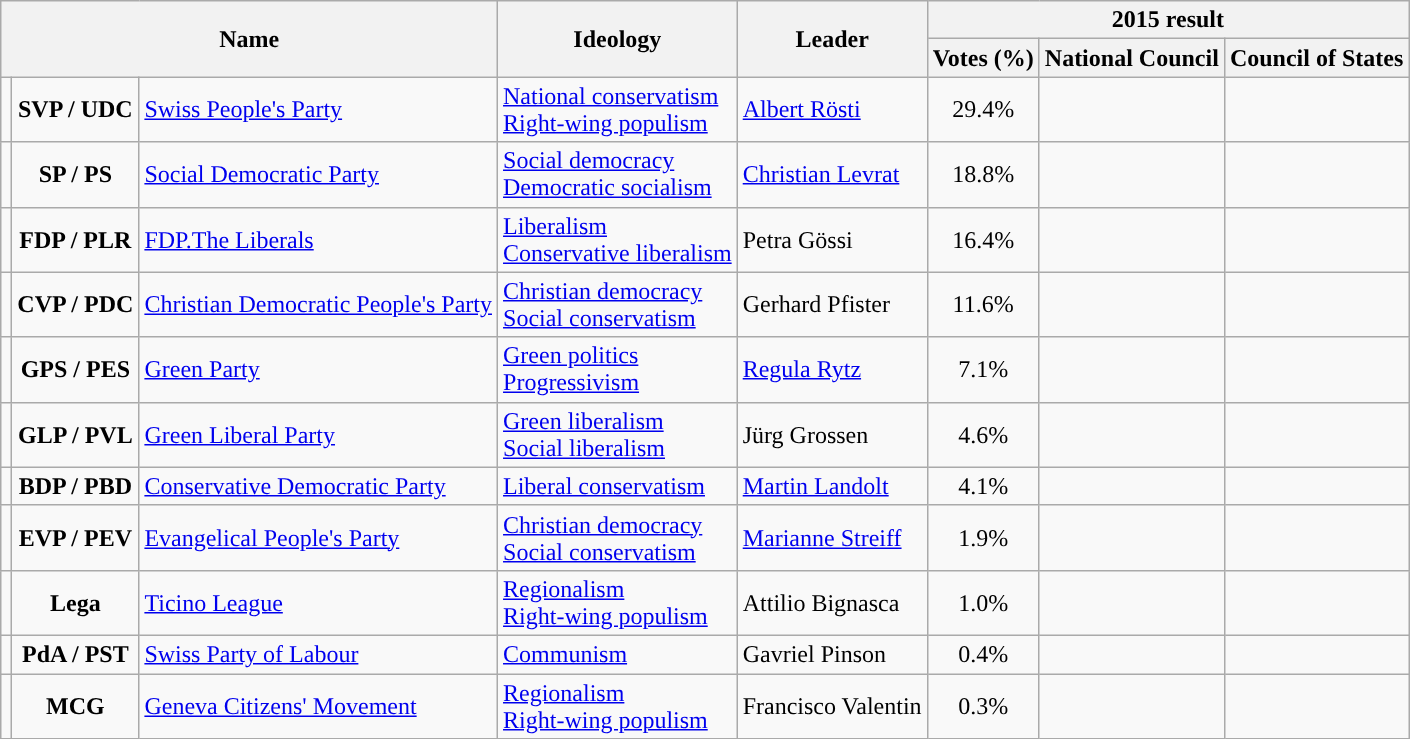<table class="wikitable">
<tr>
<th rowspan="2" colspan="3">Name</th>
<th rowspan="2">Ideology</th>
<th rowspan="2">Leader</th>
<th colspan="3">2015 result</th>
</tr>
<tr>
<th>Votes (%)</th>
<th>National Council</th>
<th>Council of States</th>
</tr>
<tr>
<td style="background:"></td>
<td style="text-align:center;"><strong>SVP / UDC</strong></td>
<td><a href='#'>Swiss People's Party</a></td>
<td><a href='#'>National conservatism</a><br><a href='#'>Right-wing populism</a></td>
<td><a href='#'>Albert Rösti</a></td>
<td style="text-align:center;">29.4%</td>
<td></td>
<td></td>
</tr>
<tr>
<td style="background:"></td>
<td style="text-align:center;"><strong>SP / PS</strong></td>
<td><a href='#'>Social Democratic Party</a></td>
<td><a href='#'>Social democracy</a><br><a href='#'>Democratic socialism</a></td>
<td><a href='#'>Christian Levrat</a></td>
<td style="text-align:center;">18.8%</td>
<td></td>
<td></td>
</tr>
<tr>
<td style="background:"></td>
<td style="text-align:center;"><strong>FDP / PLR</strong></td>
<td><a href='#'>FDP.The Liberals</a></td>
<td><a href='#'>Liberalism</a><br><a href='#'>Conservative liberalism</a></td>
<td>Petra Gössi</td>
<td style="text-align:center;">16.4%</td>
<td></td>
<td></td>
</tr>
<tr>
<td style="background:"></td>
<td style="text-align:center;"><strong>CVP / PDC</strong></td>
<td><a href='#'>Christian Democratic People's Party</a></td>
<td><a href='#'>Christian democracy</a><br><a href='#'>Social conservatism</a></td>
<td>Gerhard Pfister</td>
<td style="text-align:center;">11.6%</td>
<td></td>
<td></td>
</tr>
<tr>
<td style="background:"></td>
<td style="text-align:center;"><strong>GPS / PES</strong></td>
<td><a href='#'>Green Party</a></td>
<td><a href='#'>Green politics</a><br><a href='#'>Progressivism</a></td>
<td><a href='#'>Regula Rytz</a></td>
<td style="text-align:center;">7.1%</td>
<td></td>
<td></td>
</tr>
<tr>
<td style="background:"></td>
<td style="text-align:center;"><strong>GLP / PVL</strong></td>
<td><a href='#'>Green Liberal Party</a></td>
<td><a href='#'>Green liberalism</a><br><a href='#'>Social liberalism</a></td>
<td>Jürg Grossen</td>
<td style="text-align:center;">4.6%</td>
<td></td>
<td></td>
</tr>
<tr>
<td style="background:"></td>
<td style="text-align:center;"><strong>BDP / PBD</strong></td>
<td><a href='#'>Conservative Democratic Party</a></td>
<td><a href='#'>Liberal conservatism</a></td>
<td><a href='#'>Martin Landolt</a></td>
<td style="text-align:center;">4.1%</td>
<td></td>
<td></td>
</tr>
<tr>
<td style="background:"></td>
<td style="text-align:center;"><strong>EVP / PEV</strong></td>
<td><a href='#'>Evangelical People's Party</a></td>
<td><a href='#'>Christian democracy</a><br><a href='#'>Social conservatism</a></td>
<td><a href='#'>Marianne Streiff</a></td>
<td style="text-align:center;">1.9%</td>
<td></td>
<td></td>
</tr>
<tr>
<td style="background:"></td>
<td style="text-align:center;"><strong>Lega</strong></td>
<td><a href='#'>Ticino League</a></td>
<td><a href='#'>Regionalism</a><br><a href='#'>Right-wing populism</a></td>
<td>Attilio Bignasca</td>
<td style="text-align:center;">1.0%</td>
<td></td>
<td></td>
</tr>
<tr>
<td style="background:"></td>
<td style="text-align:center;"><strong>PdA / PST</strong></td>
<td><a href='#'>Swiss Party of Labour</a></td>
<td><a href='#'>Communism</a></td>
<td>Gavriel Pinson</td>
<td style="text-align:center;">0.4%</td>
<td></td>
<td></td>
</tr>
<tr>
<td style="background:"></td>
<td style="text-align:center;"><strong>MCG</strong></td>
<td><a href='#'>Geneva Citizens' Movement</a></td>
<td><a href='#'>Regionalism</a><br><a href='#'>Right-wing populism</a></td>
<td>Francisco Valentin</td>
<td style="text-align:center;">0.3%</td>
<td></td>
<td></td>
</tr>
</table>
